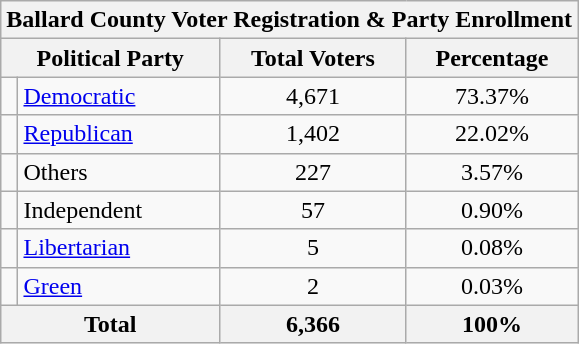<table class=wikitable>
<tr>
<th colspan = 6>Ballard County Voter Registration & Party Enrollment </th>
</tr>
<tr>
<th colspan = 2>Political Party</th>
<th>Total Voters</th>
<th>Percentage</th>
</tr>
<tr>
<td></td>
<td><a href='#'>Democratic</a></td>
<td align = center>4,671</td>
<td align = center>73.37%</td>
</tr>
<tr>
<td></td>
<td><a href='#'>Republican</a></td>
<td align = center>1,402</td>
<td align = center>22.02%</td>
</tr>
<tr>
<td></td>
<td>Others</td>
<td align = center>227</td>
<td align = center>3.57%</td>
</tr>
<tr>
<td></td>
<td>Independent</td>
<td align = center>57</td>
<td align = center>0.90%</td>
</tr>
<tr>
<td></td>
<td><a href='#'>Libertarian</a></td>
<td align = center>5</td>
<td align = center>0.08%</td>
</tr>
<tr>
<td></td>
<td><a href='#'>Green</a></td>
<td align = center>2</td>
<td align = center>0.03%</td>
</tr>
<tr>
<th colspan = 2>Total</th>
<th align = center>6,366</th>
<th align = center>100%</th>
</tr>
</table>
